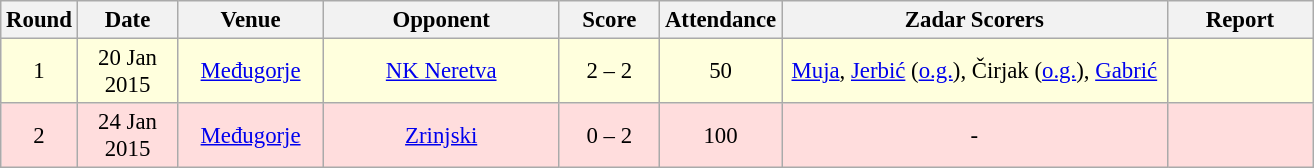<table class="wikitable sortable" style="text-align: center; font-size:95%;">
<tr>
<th style="width:20px;">Round</th>
<th style="width:60px;">Date<br></th>
<th style="width:90px;">Venue<br></th>
<th style="width:150px;">Opponent<br></th>
<th style="width:60px;">Score<br></th>
<th style="width:40px;">Attendance<br></th>
<th style="width:250px;">Zadar Scorers</th>
<th style="width:90px;" class="unsortable">Report</th>
</tr>
<tr style="background:#ffd;">
<td>1</td>
<td>20 Jan 2015</td>
<td> <a href='#'>Međugorje</a></td>
<td><a href='#'>NK Neretva</a></td>
<td>2 – 2</td>
<td>50</td>
<td><a href='#'>Muja</a>, <a href='#'>Jerbić</a> (<a href='#'>o.g.</a>), Čirjak (<a href='#'>o.g.</a>), <a href='#'>Gabrić</a></td>
<td></td>
</tr>
<tr style="background:#fdd;">
<td>2</td>
<td>24 Jan 2015</td>
<td> <a href='#'>Međugorje</a></td>
<td> <a href='#'>Zrinjski</a></td>
<td>0 – 2</td>
<td>100</td>
<td>-</td>
<td></td>
</tr>
</table>
